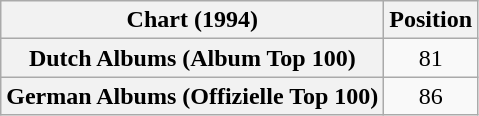<table class="wikitable sortable plainrowheaders" style="text-align:center">
<tr>
<th scope="col">Chart (1994)</th>
<th scope="col">Position</th>
</tr>
<tr>
<th scope="row">Dutch Albums (Album Top 100)</th>
<td>81</td>
</tr>
<tr>
<th scope="row">German Albums (Offizielle Top 100)</th>
<td>86</td>
</tr>
</table>
